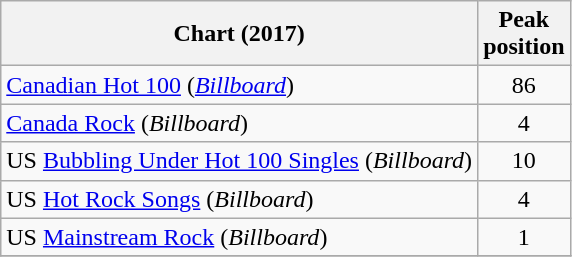<table class="wikitable plainrowheaders" style="text-align:center">
<tr>
<th>Chart (2017)</th>
<th>Peak<br>position</th>
</tr>
<tr>
<td align="left"><a href='#'>Canadian Hot 100</a> (<em><a href='#'>Billboard</a></em>)</td>
<td>86</td>
</tr>
<tr>
<td align="left"><a href='#'>Canada Rock</a> (<em>Billboard</em>)</td>
<td>4</td>
</tr>
<tr>
<td align="left">US <a href='#'>Bubbling Under Hot 100 Singles</a> (<em>Billboard</em>)</td>
<td>10</td>
</tr>
<tr>
<td align="left">US <a href='#'>Hot Rock Songs</a> (<em>Billboard</em>)</td>
<td>4</td>
</tr>
<tr>
<td align="left">US <a href='#'>Mainstream Rock</a> (<em>Billboard</em>)</td>
<td>1</td>
</tr>
<tr>
</tr>
</table>
